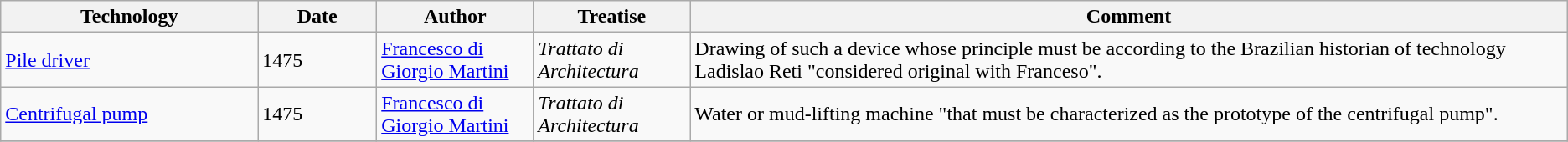<table class="wikitable">
<tr>
<th width="20">Technology</th>
<th width="4">Date</th>
<th width="10%">Author</th>
<th width="10%">Treatise</th>
<th width="56%">Comment</th>
</tr>
<tr>
<td><a href='#'>Pile driver</a></td>
<td>1475</td>
<td><a href='#'>Francesco di Giorgio Martini</a></td>
<td><em>Trattato di Architectura</em></td>
<td>Drawing of such a device whose principle must be according to the Brazilian historian of technology Ladislao Reti "considered original with Franceso".</td>
</tr>
<tr>
<td><a href='#'>Centrifugal pump</a></td>
<td>1475</td>
<td><a href='#'>Francesco di Giorgio Martini</a></td>
<td><em>Trattato di Architectura</em></td>
<td>Water or mud-lifting machine "that must be characterized as the prototype of the centrifugal pump".</td>
</tr>
<tr>
</tr>
</table>
